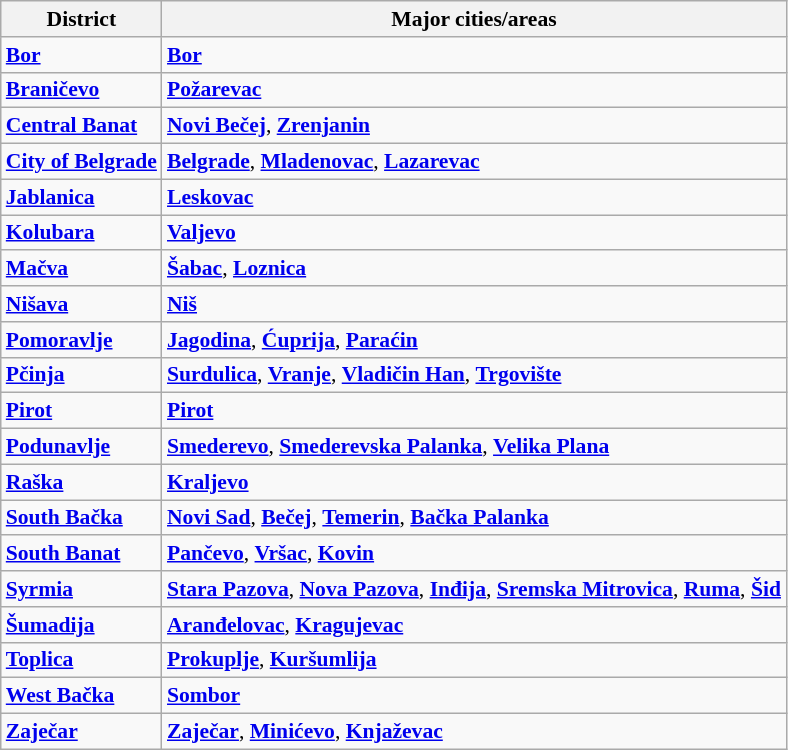<table class="wikitable" style="font-size:90%">
<tr>
<th>District</th>
<th>Major cities/areas</th>
</tr>
<tr>
<td><strong><a href='#'>Bor</a></strong></td>
<td><strong><a href='#'>Bor</a></strong></td>
</tr>
<tr>
<td><strong><a href='#'>Braničevo</a></strong></td>
<td><strong><a href='#'>Požarevac</a></strong></td>
</tr>
<tr>
<td><strong><a href='#'>Central Banat</a></strong></td>
<td><strong><a href='#'>Novi Bečej</a></strong>, <strong><a href='#'>Zrenjanin</a></strong></td>
</tr>
<tr>
<td><strong><a href='#'>City of Belgrade</a></strong></td>
<td><strong><a href='#'>Belgrade</a></strong>, <strong><a href='#'>Mladenovac</a></strong>, <strong><a href='#'>Lazarevac</a></strong></td>
</tr>
<tr>
<td><strong><a href='#'>Jablanica</a></strong></td>
<td><strong><a href='#'>Leskovac</a></strong></td>
</tr>
<tr>
<td><strong><a href='#'>Kolubara</a></strong></td>
<td><strong><a href='#'>Valjevo</a></strong></td>
</tr>
<tr>
<td><strong><a href='#'>Mačva</a></strong></td>
<td><strong><a href='#'>Šabac</a></strong>, <strong><a href='#'>Loznica</a></strong></td>
</tr>
<tr>
<td><strong><a href='#'>Nišava</a></strong></td>
<td><strong><a href='#'>Niš</a></strong></td>
</tr>
<tr>
<td><strong><a href='#'>Pomoravlje</a></strong></td>
<td><strong><a href='#'>Jagodina</a></strong>, <strong><a href='#'>Ćuprija</a></strong>, <strong><a href='#'>Paraćin</a></strong></td>
</tr>
<tr>
<td><strong><a href='#'>Pčinja</a></strong></td>
<td><strong><a href='#'>Surdulica</a></strong>, <strong><a href='#'>Vranje</a></strong>, <strong><a href='#'>Vladičin Han</a></strong>, <strong><a href='#'>Trgovište</a></strong></td>
</tr>
<tr>
<td><strong><a href='#'>Pirot</a></strong></td>
<td><strong><a href='#'>Pirot</a></strong></td>
</tr>
<tr>
<td><strong><a href='#'>Podunavlje</a></strong></td>
<td><strong><a href='#'>Smederevo</a></strong>, <strong><a href='#'>Smederevska Palanka</a></strong>, <strong><a href='#'>Velika Plana</a></strong></td>
</tr>
<tr>
<td><strong><a href='#'>Raška</a></strong></td>
<td><strong><a href='#'>Kraljevo</a></strong></td>
</tr>
<tr>
<td><strong><a href='#'>South Bačka</a></strong></td>
<td><strong><a href='#'>Novi Sad</a></strong>, <strong><a href='#'>Bečej</a></strong>, <strong><a href='#'>Temerin</a></strong>, <strong><a href='#'>Bačka Palanka</a></strong></td>
</tr>
<tr>
<td><strong><a href='#'>South Banat</a></strong></td>
<td><strong><a href='#'>Pančevo</a></strong>, <strong><a href='#'>Vršac</a></strong>, <strong><a href='#'>Kovin</a></strong></td>
</tr>
<tr>
<td><strong><a href='#'>Syrmia</a></strong></td>
<td><strong><a href='#'>Stara Pazova</a></strong>, <strong><a href='#'>Nova Pazova</a></strong>, <strong><a href='#'>Inđija</a></strong>, <strong><a href='#'>Sremska Mitrovica</a></strong>, <strong><a href='#'>Ruma</a></strong>, <strong><a href='#'>Šid</a></strong></td>
</tr>
<tr>
<td><strong><a href='#'>Šumadija</a></strong></td>
<td><strong><a href='#'>Aranđelovac</a></strong>, <strong><a href='#'>Kragujevac</a></strong></td>
</tr>
<tr>
<td><strong><a href='#'>Toplica</a></strong></td>
<td><strong><a href='#'>Prokuplje</a></strong>, <strong><a href='#'>Kuršumlija</a></strong></td>
</tr>
<tr>
<td><strong><a href='#'>West Bačka</a></strong></td>
<td><strong><a href='#'>Sombor</a></strong></td>
</tr>
<tr>
<td><strong><a href='#'>Zaječar</a></strong></td>
<td><strong><a href='#'>Zaječar</a></strong>, <strong><a href='#'>Minićevo</a></strong>, <strong><a href='#'>Knjaževac</a></strong></td>
</tr>
</table>
